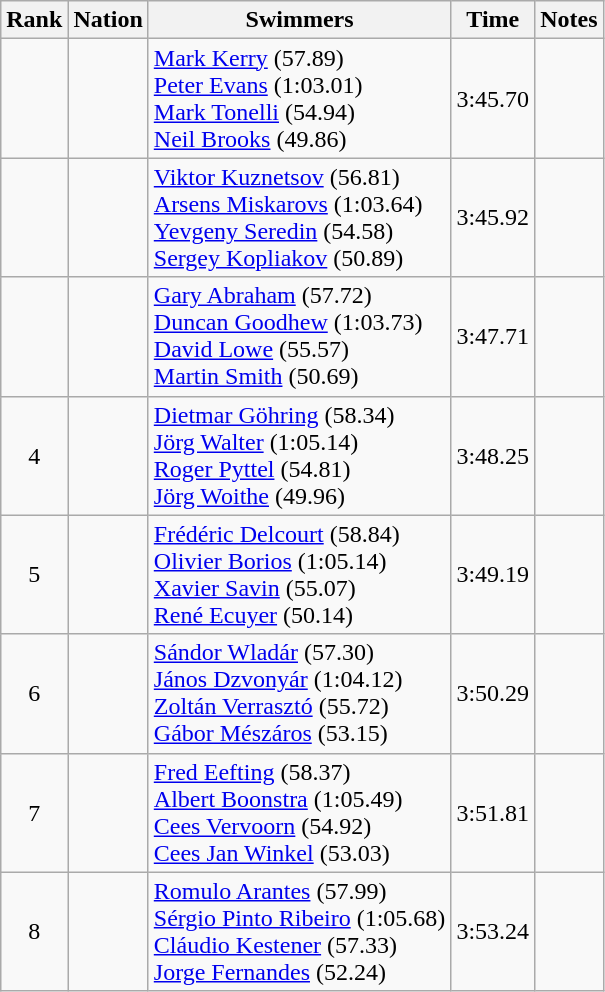<table class="wikitable sortable" style="text-align:center">
<tr>
<th>Rank</th>
<th>Nation</th>
<th>Swimmers</th>
<th>Time</th>
<th>Notes</th>
</tr>
<tr>
<td></td>
<td align=left></td>
<td align=left><a href='#'>Mark Kerry</a> (57.89)<br><a href='#'>Peter Evans</a> (1:03.01)<br><a href='#'>Mark Tonelli</a> (54.94)<br><a href='#'>Neil Brooks</a> (49.86)</td>
<td>3:45.70</td>
<td></td>
</tr>
<tr>
<td></td>
<td align=left></td>
<td align=left><a href='#'>Viktor Kuznetsov</a> (56.81)<br><a href='#'>Arsens Miskarovs</a> (1:03.64)<br><a href='#'>Yevgeny Seredin</a> (54.58)<br><a href='#'>Sergey Kopliakov</a> (50.89)</td>
<td>3:45.92</td>
<td></td>
</tr>
<tr>
<td></td>
<td align=left></td>
<td align=left><a href='#'>Gary Abraham</a> (57.72)<br><a href='#'>Duncan Goodhew</a> (1:03.73)<br><a href='#'>David Lowe</a> (55.57)<br><a href='#'>Martin Smith</a> (50.69)</td>
<td>3:47.71</td>
<td></td>
</tr>
<tr>
<td>4</td>
<td align=left></td>
<td align=left><a href='#'>Dietmar Göhring</a> (58.34)<br><a href='#'>Jörg Walter</a> (1:05.14)<br><a href='#'>Roger Pyttel</a> (54.81)<br><a href='#'>Jörg Woithe</a> (49.96)</td>
<td>3:48.25</td>
<td></td>
</tr>
<tr>
<td>5</td>
<td align=left></td>
<td align=left><a href='#'>Frédéric Delcourt</a> (58.84)<br><a href='#'>Olivier Borios</a> (1:05.14)<br><a href='#'>Xavier Savin</a> (55.07)<br><a href='#'>René Ecuyer</a> (50.14)</td>
<td>3:49.19</td>
<td></td>
</tr>
<tr>
<td>6</td>
<td align=left></td>
<td align=left><a href='#'>Sándor Wladár</a> (57.30)<br><a href='#'>János Dzvonyár</a> (1:04.12)<br><a href='#'>Zoltán Verrasztó</a> (55.72)<br><a href='#'>Gábor Mészáros</a> (53.15)</td>
<td>3:50.29</td>
<td></td>
</tr>
<tr>
<td>7</td>
<td align=left></td>
<td align=left><a href='#'>Fred Eefting</a> (58.37)<br><a href='#'>Albert Boonstra</a> (1:05.49)<br><a href='#'>Cees Vervoorn</a> (54.92)<br><a href='#'>Cees Jan Winkel</a> (53.03)</td>
<td>3:51.81</td>
<td></td>
</tr>
<tr>
<td>8</td>
<td align=left></td>
<td align=left><a href='#'>Romulo Arantes</a> (57.99)<br><a href='#'>Sérgio Pinto Ribeiro</a> (1:05.68)<br><a href='#'>Cláudio Kestener</a> (57.33)<br><a href='#'>Jorge Fernandes</a> (52.24)</td>
<td>3:53.24</td>
<td></td>
</tr>
</table>
